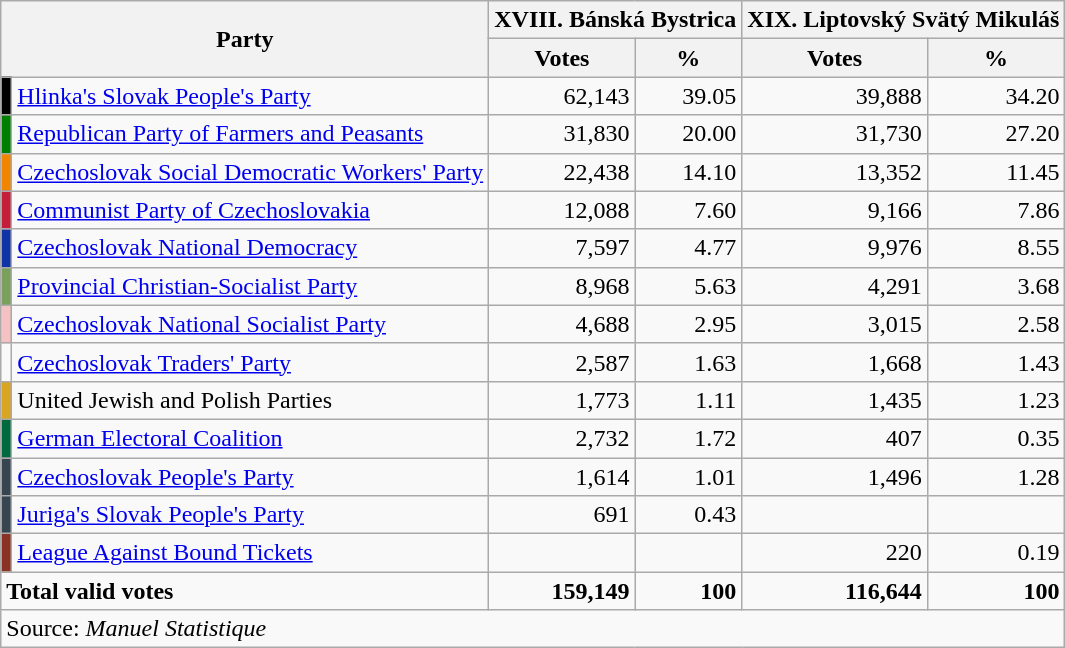<table class=wikitable style=text-align:right>
<tr>
<th colspan=2 rowspan=2>Party</th>
<th colspan=2>XVIII. Bánská Bystrica</th>
<th colspan=2>XIX. Liptovský Svätý Mikuláš</th>
</tr>
<tr>
<th>Votes</th>
<th>%</th>
<th>Votes</th>
<th>%</th>
</tr>
<tr>
<td bgcolor=#000000></td>
<td align=left><a href='#'>Hlinka's Slovak People's Party</a></td>
<td>62,143</td>
<td>39.05</td>
<td>39,888</td>
<td>34.20</td>
</tr>
<tr>
<td bgcolor=#008000></td>
<td align=left><a href='#'>Republican Party of Farmers and Peasants</a></td>
<td>31,830</td>
<td>20.00</td>
<td>31,730</td>
<td>27.20</td>
</tr>
<tr>
<td bgcolor=F28500></td>
<td align=left><a href='#'>Czechoslovak Social Democratic Workers' Party</a></td>
<td>22,438</td>
<td>14.10</td>
<td>13,352</td>
<td>11.45</td>
</tr>
<tr>
<td bgcolor=#C41E3A></td>
<td align=left><a href='#'>Communist Party of Czechoslovakia</a></td>
<td>12,088</td>
<td>7.60</td>
<td>9,166</td>
<td>7.86</td>
</tr>
<tr>
<td bgcolor=#1034A6></td>
<td align=left><a href='#'>Czechoslovak National Democracy</a></td>
<td>7,597</td>
<td>4.77</td>
<td>9,976</td>
<td>8.55</td>
</tr>
<tr>
<td bgcolor=#7BA05B></td>
<td align=left><a href='#'>Provincial Christian-Socialist Party</a></td>
<td>8,968</td>
<td>5.63</td>
<td>4,291</td>
<td>3.68</td>
</tr>
<tr>
<td bgcolor=F4C2C2></td>
<td align=left><a href='#'>Czechoslovak National Socialist Party</a></td>
<td>4,688</td>
<td>2.95</td>
<td>3,015</td>
<td>2.58</td>
</tr>
<tr>
<td bgcolor=></td>
<td align=left><a href='#'>Czechoslovak Traders' Party</a></td>
<td>2,587</td>
<td>1.63</td>
<td>1,668</td>
<td>1.43</td>
</tr>
<tr>
<td bgcolor=#DAA520></td>
<td align=left>United Jewish and Polish Parties</td>
<td>1,773</td>
<td>1.11</td>
<td>1,435</td>
<td>1.23</td>
</tr>
<tr>
<td bgcolor=#00693E></td>
<td align=left><a href='#'>German Electoral Coalition</a></td>
<td>2,732</td>
<td>1.72</td>
<td>407</td>
<td>0.35</td>
</tr>
<tr>
<td bgcolor=#36454F></td>
<td align=left><a href='#'>Czechoslovak People's Party</a></td>
<td>1,614</td>
<td>1.01</td>
<td>1,496</td>
<td>1.28</td>
</tr>
<tr>
<td bgcolor=#36454F></td>
<td align=left><a href='#'>Juriga's Slovak People's Party</a></td>
<td>691</td>
<td>0.43</td>
<td></td>
<td></td>
</tr>
<tr>
<td bgcolor=#8A3324></td>
<td align=left><a href='#'>League Against Bound Tickets</a></td>
<td></td>
<td></td>
<td>220</td>
<td>0.19</td>
</tr>
<tr>
<td colspan=2 align=left><strong>Total valid votes</strong></td>
<td><strong>159,149</strong></td>
<td><strong>100</strong></td>
<td><strong>116,644</strong></td>
<td><strong>100</strong></td>
</tr>
<tr>
<td align=left colspan=6>Source: <em>Manuel Statistique</em></td>
</tr>
</table>
